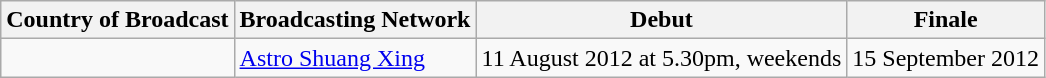<table class="wikitable">
<tr>
<th>Country of Broadcast</th>
<th>Broadcasting Network</th>
<th>Debut</th>
<th>Finale</th>
</tr>
<tr>
<td></td>
<td><a href='#'>Astro Shuang Xing</a></td>
<td>11 August 2012 at 5.30pm, weekends</td>
<td>15 September 2012</td>
</tr>
</table>
